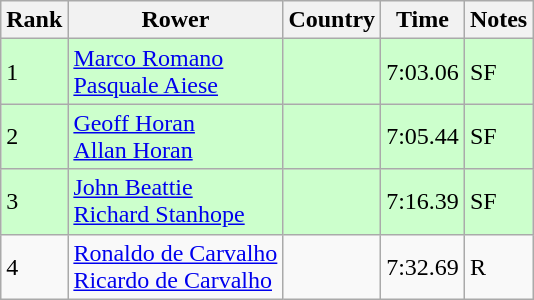<table class="wikitable">
<tr>
<th>Rank</th>
<th>Rower</th>
<th>Country</th>
<th>Time</th>
<th>Notes</th>
</tr>
<tr bgcolor=ccffcc>
<td>1</td>
<td><a href='#'>Marco Romano</a><br><a href='#'>Pasquale Aiese</a></td>
<td></td>
<td>7:03.06</td>
<td>SF</td>
</tr>
<tr bgcolor=ccffcc>
<td>2</td>
<td><a href='#'>Geoff Horan</a><br><a href='#'>Allan Horan</a></td>
<td></td>
<td>7:05.44</td>
<td>SF</td>
</tr>
<tr bgcolor=ccffcc>
<td>3</td>
<td><a href='#'>John Beattie</a><br><a href='#'>Richard Stanhope</a></td>
<td></td>
<td>7:16.39</td>
<td>SF</td>
</tr>
<tr>
<td>4</td>
<td><a href='#'>Ronaldo de Carvalho</a><br><a href='#'>Ricardo de Carvalho</a></td>
<td></td>
<td>7:32.69</td>
<td>R</td>
</tr>
</table>
